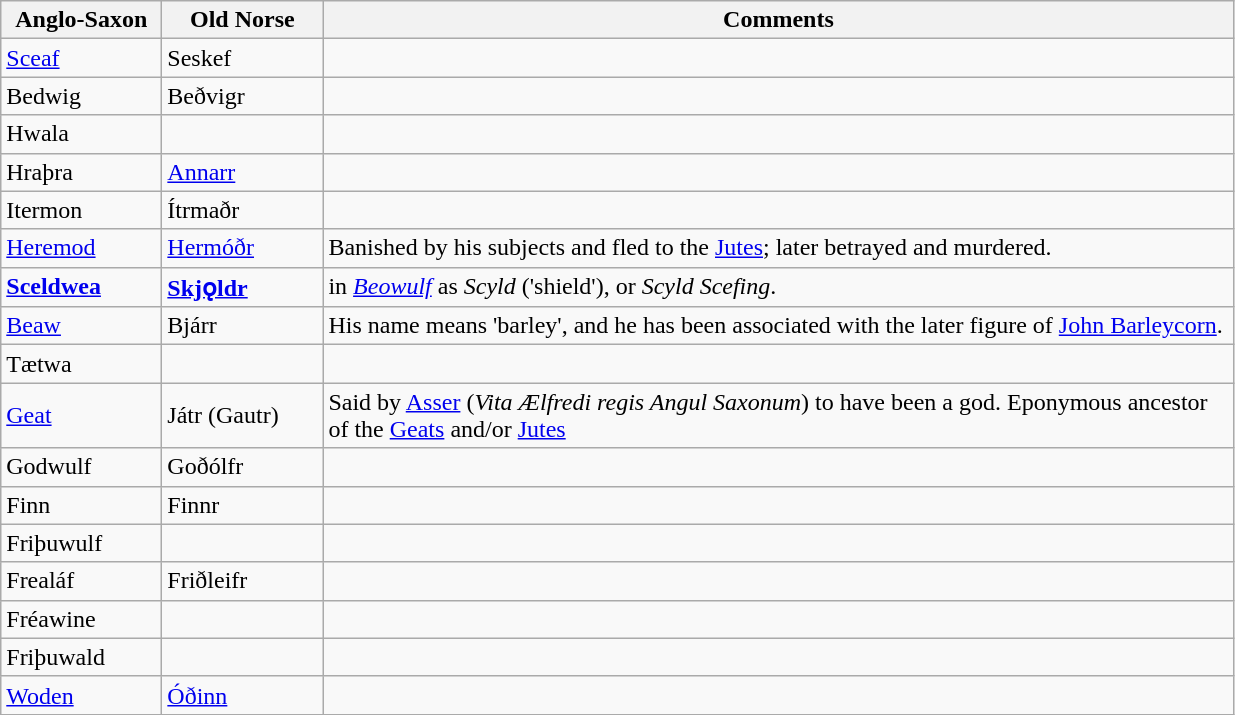<table class="wikitable">
<tr>
<th width="100px">Anglo-Saxon</th>
<th width="100px">Old Norse</th>
<th width="600px">Comments</th>
</tr>
<tr>
<td><a href='#'>Sceaf</a></td>
<td>Seskef</td>
<td></td>
</tr>
<tr>
<td>Bedwig</td>
<td>Beðvigr</td>
<td></td>
</tr>
<tr>
<td>Hwala</td>
<td></td>
<td></td>
</tr>
<tr>
<td>Hraþra</td>
<td><a href='#'>Annarr</a></td>
<td></td>
</tr>
<tr>
<td>Itermon</td>
<td>Ítrmaðr</td>
<td></td>
</tr>
<tr>
<td><a href='#'>Heremod</a></td>
<td><a href='#'>Hermóðr</a></td>
<td>Banished by his subjects and fled to the <a href='#'>Jutes</a>; later betrayed and murdered.</td>
</tr>
<tr>
<td><strong><a href='#'>Sceldwea</a></strong></td>
<td><strong><a href='#'>Skjǫldr</a></strong></td>
<td>in <em><a href='#'>Beowulf</a></em> as <em>Scyld</em> ('shield'), or <em>Scyld Scefing</em>.</td>
</tr>
<tr>
<td><a href='#'>Beaw</a></td>
<td>Bjárr</td>
<td>His name means 'barley', and he has been associated with the later figure of <a href='#'>John Barleycorn</a>.</td>
</tr>
<tr>
<td>Tætwa</td>
<td></td>
<td></td>
</tr>
<tr>
<td><a href='#'>Geat</a></td>
<td>Játr (Gautr)</td>
<td>Said by <a href='#'>Asser</a> (<em>Vita Ælfredi regis Angul Saxonum</em>) to have been a god. Eponymous ancestor of the <a href='#'>Geats</a> and/or <a href='#'>Jutes</a></td>
</tr>
<tr>
<td>Godwulf</td>
<td>Goðólfr</td>
<td></td>
</tr>
<tr>
<td>Finn</td>
<td>Finnr</td>
<td></td>
</tr>
<tr>
<td>Friþuwulf</td>
<td></td>
<td></td>
</tr>
<tr>
<td>Frealáf</td>
<td>Friðleifr</td>
<td></td>
</tr>
<tr>
<td>Fréawine</td>
<td></td>
<td></td>
</tr>
<tr>
<td>Friþuwald</td>
<td></td>
<td></td>
</tr>
<tr>
<td><a href='#'>Woden</a></td>
<td><a href='#'>Óðinn</a></td>
<td></td>
</tr>
</table>
